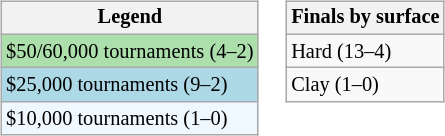<table>
<tr valign=top>
<td><br><table class="wikitable" style="font-size:85%;">
<tr>
<th>Legend</th>
</tr>
<tr style="background:#addfad;">
<td>$50/60,000 tournaments (4–2)</td>
</tr>
<tr style="background:lightblue;">
<td>$25,000 tournaments (9–2)</td>
</tr>
<tr style="background:#f0f8ff;">
<td>$10,000 tournaments (1–0)</td>
</tr>
</table>
</td>
<td><br><table class="wikitable" style="font-size:85%;">
<tr>
<th>Finals by surface</th>
</tr>
<tr>
<td>Hard (13–4)</td>
</tr>
<tr>
<td>Clay (1–0)</td>
</tr>
</table>
</td>
</tr>
</table>
